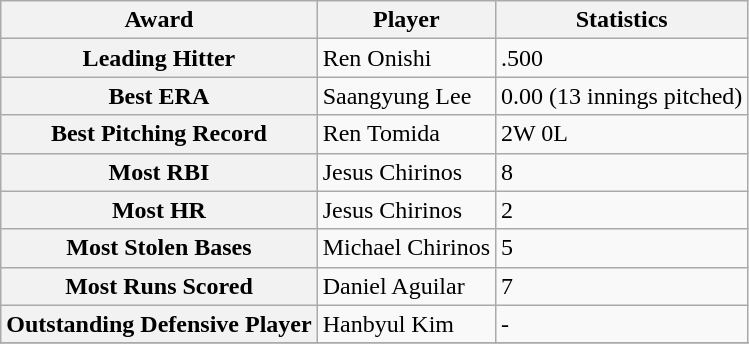<table class = wikitable>
<tr>
<th>Award</th>
<th>Player</th>
<th>Statistics</th>
</tr>
<tr>
<th>Leading Hitter</th>
<td> Ren Onishi</td>
<td>.500</td>
</tr>
<tr>
<th>Best ERA</th>
<td> Saangyung Lee</td>
<td>0.00 (13 innings pitched)</td>
</tr>
<tr>
<th>Best Pitching Record</th>
<td> Ren Tomida</td>
<td>2W 0L</td>
</tr>
<tr>
<th>Most RBI</th>
<td> Jesus Chirinos</td>
<td>8</td>
</tr>
<tr>
<th>Most HR</th>
<td> Jesus Chirinos</td>
<td>2</td>
</tr>
<tr>
<th>Most Stolen Bases</th>
<td> Michael Chirinos</td>
<td>5</td>
</tr>
<tr>
<th>Most Runs Scored</th>
<td> Daniel Aguilar</td>
<td>7</td>
</tr>
<tr>
<th>Outstanding Defensive Player</th>
<td> Hanbyul Kim</td>
<td>-</td>
</tr>
<tr>
</tr>
</table>
